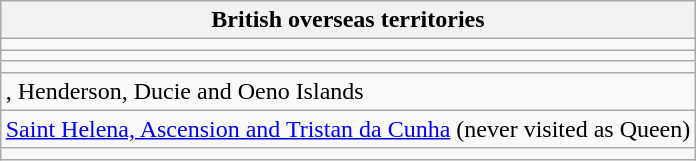<table class="wikitable sortable" border="1" style="margin: 1em auto 1em auto">
<tr>
<th class="unsortable">British overseas territories</th>
</tr>
<tr>
<td></td>
</tr>
<tr>
<td></td>
</tr>
<tr>
<td></td>
</tr>
<tr>
<td>, Henderson, Ducie and Oeno Islands</td>
</tr>
<tr>
<td> <a href='#'>Saint Helena, Ascension and Tristan da Cunha</a> (never visited as Queen)</td>
</tr>
<tr>
<td></td>
</tr>
</table>
